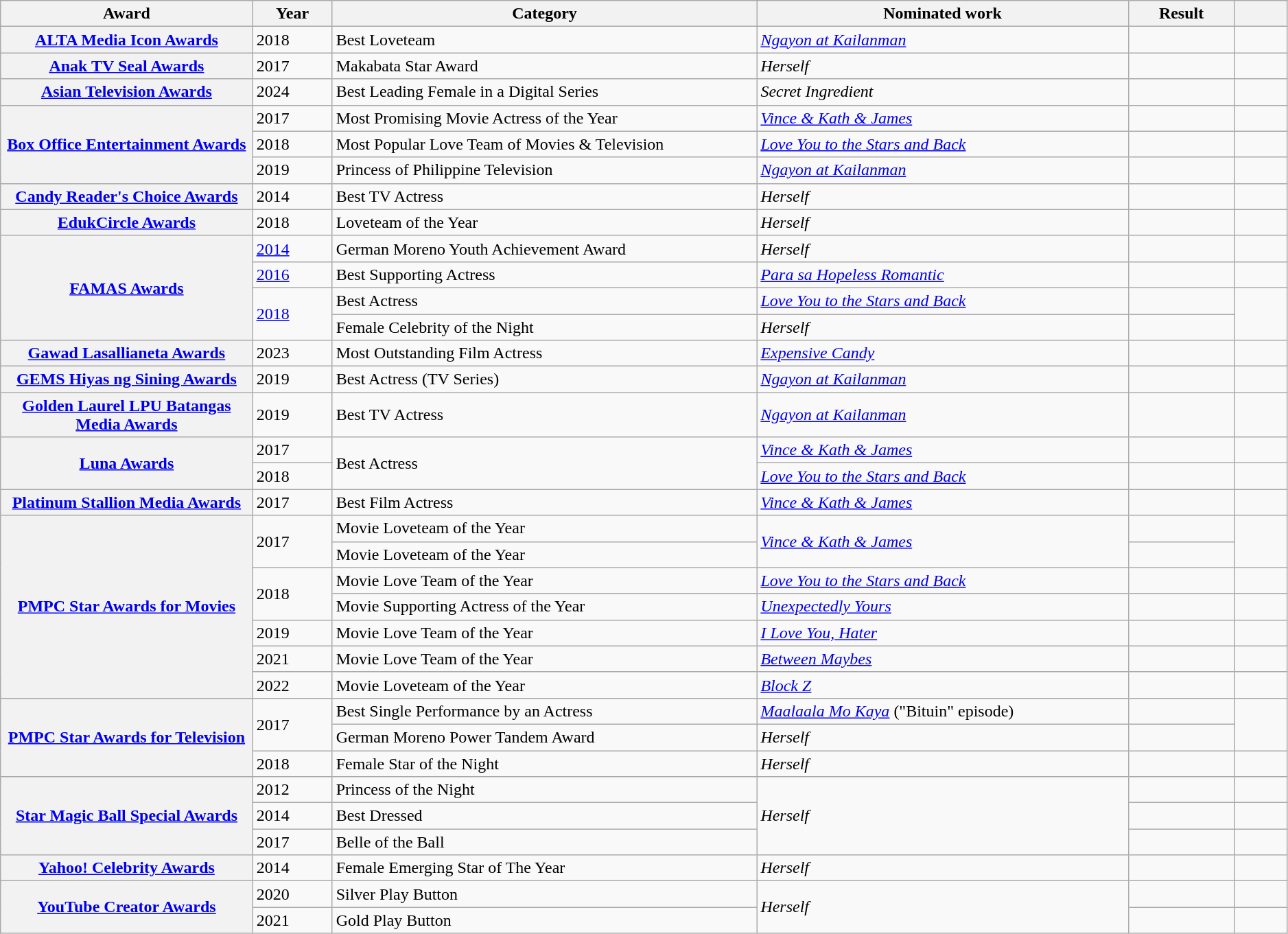<table class="wikitable sortable plainrowheaders" style="width:99%;">
<tr>
<th scope="col" style="width:19%;">Award</th>
<th scope="col" style="width:6%;">Year</th>
<th scope="col" style="width:32%;">Category</th>
<th scope="col" style="width:28%;">Nominated work</th>
<th scope="col" style="width:8%;">Result</th>
<th scope="col" style="width:4%;" class="unsortable"></th>
</tr>
<tr>
<th scope="rowgroup"><a href='#'>ALTA Media Icon Awards</a></th>
<td>2018</td>
<td>Best Loveteam </td>
<td><em><a href='#'>Ngayon at Kailanman</a></em></td>
<td></td>
<td></td>
</tr>
<tr>
<th scope="rowgroup"><a href='#'>Anak TV Seal Awards</a></th>
<td>2017</td>
<td>Makabata Star Award</td>
<td><em>Herself</em></td>
<td></td>
<td></td>
</tr>
<tr>
<th scope="rowgroup"><a href='#'>Asian Television Awards</a></th>
<td>2024</td>
<td>Best Leading Female in a Digital Series</td>
<td><em>Secret Ingredient</em></td>
<td></td>
<td></td>
</tr>
<tr>
<th scope="rowgroup" rowspan="3"><a href='#'>Box Office Entertainment Awards</a></th>
<td>2017</td>
<td>Most Promising Movie Actress of the Year</td>
<td><em><a href='#'>Vince & Kath & James</a></em></td>
<td></td>
<td></td>
</tr>
<tr>
<td>2018</td>
<td>Most Popular Love Team of Movies & Television </td>
<td><em><a href='#'>Love You to the Stars and Back</a></em></td>
<td></td>
<td></td>
</tr>
<tr>
<td>2019</td>
<td>Princess of Philippine Television</td>
<td><em><a href='#'>Ngayon at Kailanman</a></em></td>
<td></td>
<td></td>
</tr>
<tr>
<th scope="rowgroup"><a href='#'>Candy Reader's Choice Awards</a></th>
<td>2014</td>
<td>Best TV Actress</td>
<td><em>Herself</em></td>
<td></td>
<td></td>
</tr>
<tr>
<th scope="rowgroup"><a href='#'>EdukCircle Awards</a></th>
<td>2018</td>
<td>Loveteam of the Year </td>
<td><em>Herself</em></td>
<td></td>
<td></td>
</tr>
<tr>
<th scope="rowgroup" rowspan="4"><a href='#'>FAMAS Awards</a></th>
<td><a href='#'>2014</a></td>
<td>German Moreno Youth Achievement Award</td>
<td><em>Herself</em></td>
<td></td>
<td></td>
</tr>
<tr>
<td><a href='#'>2016</a></td>
<td>Best Supporting Actress</td>
<td><em><a href='#'>Para sa Hopeless Romantic</a></em></td>
<td></td>
<td></td>
</tr>
<tr>
<td rowspan="2"><a href='#'>2018</a></td>
<td>Best Actress</td>
<td><em><a href='#'>Love You to the Stars and Back</a></em></td>
<td></td>
<td rowspan="2"></td>
</tr>
<tr>
<td>Female Celebrity of the Night</td>
<td><em>Herself</em></td>
<td></td>
</tr>
<tr>
<th scope="rowgroup"><a href='#'>Gawad Lasallianeta Awards</a></th>
<td>2023</td>
<td>Most Outstanding Film Actress</td>
<td><em><a href='#'>Expensive Candy</a></em></td>
<td></td>
<td></td>
</tr>
<tr>
<th scope="rowgroup"><a href='#'>GEMS Hiyas ng Sining Awards</a></th>
<td>2019</td>
<td>Best Actress (TV Series)</td>
<td><em><a href='#'>Ngayon at Kailanman</a></em></td>
<td></td>
<td></td>
</tr>
<tr>
<th scope="rowgroup"><a href='#'>Golden Laurel LPU Batangas Media Awards</a></th>
<td>2019</td>
<td>Best TV Actress</td>
<td><em><a href='#'>Ngayon at Kailanman</a></em></td>
<td></td>
<td></td>
</tr>
<tr>
<th scope="rowgroup" rowspan="2"><a href='#'>Luna Awards</a></th>
<td>2017</td>
<td rowspan="2">Best Actress</td>
<td><em><a href='#'>Vince & Kath & James</a></em></td>
<td></td>
<td></td>
</tr>
<tr>
<td>2018</td>
<td><em><a href='#'>Love You to the Stars and Back</a></em></td>
<td></td>
<td></td>
</tr>
<tr>
<th scope="rowgroup"><a href='#'>Platinum Stallion Media Awards</a></th>
<td>2017</td>
<td>Best Film Actress</td>
<td><em><a href='#'>Vince & Kath & James</a></em></td>
<td></td>
<td></td>
</tr>
<tr>
<th scope="rowgroup" rowspan="7"><a href='#'>PMPC Star Awards for Movies</a></th>
<td rowspan="2">2017</td>
<td>Movie Loveteam of the Year </td>
<td rowspan="2"><em><a href='#'>Vince & Kath & James</a></em></td>
<td></td>
<td rowspan="2"></td>
</tr>
<tr>
<td>Movie Loveteam of the Year </td>
<td></td>
</tr>
<tr>
<td rowspan="2">2018</td>
<td>Movie Love Team of the Year </td>
<td><em><a href='#'>Love You to the Stars and Back</a></em></td>
<td></td>
<td></td>
</tr>
<tr>
<td>Movie Supporting Actress of the Year</td>
<td><em><a href='#'>Unexpectedly Yours</a></em></td>
<td></td>
<td></td>
</tr>
<tr>
<td>2019</td>
<td>Movie Love Team of the Year </td>
<td><em><a href='#'>I Love You, Hater</a></em></td>
<td></td>
<td></td>
</tr>
<tr>
<td>2021</td>
<td>Movie Love Team of the Year </td>
<td><em><a href='#'>Between Maybes</a></em></td>
<td></td>
<td></td>
</tr>
<tr>
<td>2022</td>
<td>Movie Loveteam of the Year </td>
<td><em><a href='#'>Block Z</a></em></td>
<td></td>
<td></td>
</tr>
<tr>
<th scope="rowgroup" rowspan="3"><a href='#'>PMPC Star Awards for Television</a></th>
<td rowspan="2">2017</td>
<td>Best Single Performance by an Actress</td>
<td><em><a href='#'>Maalaala Mo Kaya</a></em> ("Bituin" episode)</td>
<td></td>
<td rowspan="2"></td>
</tr>
<tr>
<td>German Moreno Power Tandem Award </td>
<td><em>Herself</em></td>
<td></td>
</tr>
<tr>
<td>2018</td>
<td>Female Star of the Night</td>
<td><em>Herself</em></td>
<td></td>
<td></td>
</tr>
<tr>
<th scope="rowgroup" rowspan="3"><a href='#'>Star Magic Ball Special Awards</a></th>
<td>2012</td>
<td>Princess of the Night</td>
<td rowspan="3"><em>Herself</em></td>
<td></td>
<td></td>
</tr>
<tr>
<td>2014</td>
<td>Best Dressed</td>
<td></td>
<td></td>
</tr>
<tr>
<td>2017</td>
<td>Belle of the Ball</td>
<td></td>
<td></td>
</tr>
<tr>
<th scope="rowgroup"><a href='#'>Yahoo! Celebrity Awards</a></th>
<td>2014</td>
<td>Female Emerging Star of The Year</td>
<td><em>Herself</em></td>
<td></td>
<td></td>
</tr>
<tr>
<th scope="rowgroup" rowspan="2"><a href='#'>YouTube Creator Awards</a></th>
<td>2020</td>
<td>Silver Play Button</td>
<td rowspan="2"><em>Herself</em></td>
<td></td>
<td></td>
</tr>
<tr>
<td>2021</td>
<td>Gold Play Button</td>
<td></td>
<td></td>
</tr>
</table>
